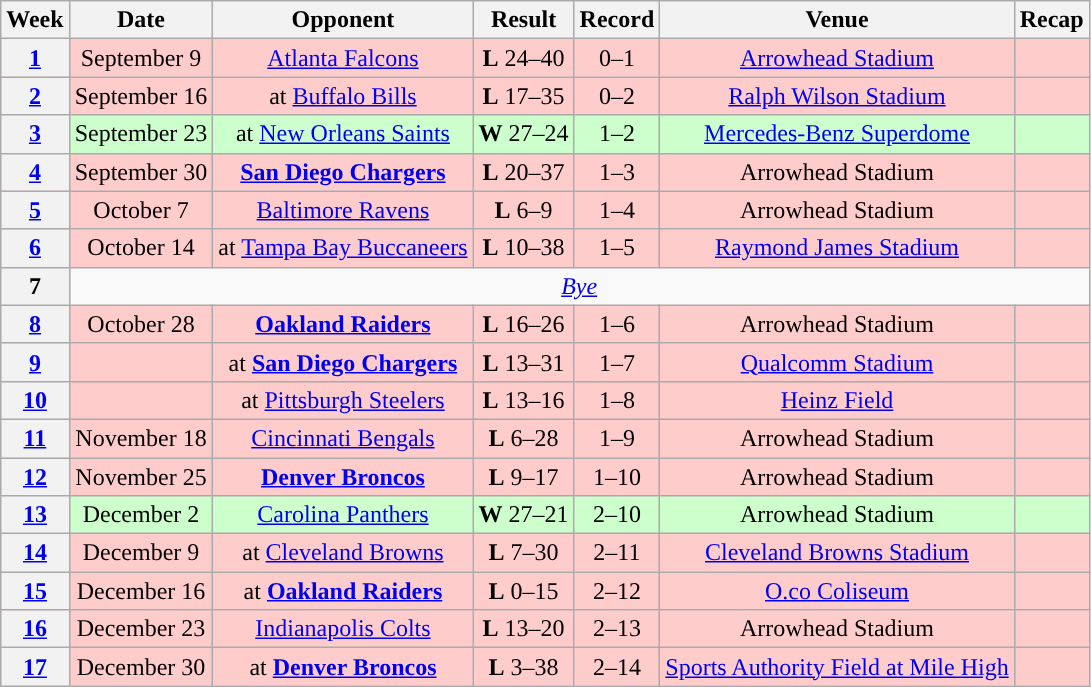<table class="wikitable" style="text-align:center">
<tr>
<th>Week</th>
<th>Date</th>
<th>Opponent</th>
<th>Result</th>
<th>Record</th>
<th>Venue</th>
<th>Recap</th>
</tr>
<tr style="background:#fcc">
<th><a href='#'>1</a></th>
<td>September 9</td>
<td><a href='#'>Atlanta Falcons</a></td>
<td><strong>L</strong> 24–40</td>
<td>0–1</td>
<td><a href='#'>Arrowhead Stadium</a></td>
<td></td>
</tr>
<tr style="background:#fcc">
<th><a href='#'>2</a></th>
<td>September 16</td>
<td>at <a href='#'>Buffalo Bills</a></td>
<td><strong>L</strong> 17–35</td>
<td>0–2</td>
<td><a href='#'>Ralph Wilson Stadium</a></td>
<td></td>
</tr>
<tr style="background:#cfc">
<th><a href='#'>3</a></th>
<td>September 23</td>
<td>at <a href='#'>New Orleans Saints</a></td>
<td><strong>W</strong> 27–24 </td>
<td>1–2</td>
<td><a href='#'>Mercedes-Benz Superdome</a></td>
<td></td>
</tr>
<tr style="background:#fcc">
<th><a href='#'>4</a></th>
<td>September 30</td>
<td><strong><a href='#'>San Diego Chargers</a></strong></td>
<td><strong>L</strong> 20–37</td>
<td>1–3</td>
<td>Arrowhead Stadium</td>
<td></td>
</tr>
<tr style="background:#fcc">
<th><a href='#'>5</a></th>
<td>October 7</td>
<td><a href='#'>Baltimore Ravens</a></td>
<td><strong>L</strong> 6–9</td>
<td>1–4</td>
<td>Arrowhead Stadium</td>
<td></td>
</tr>
<tr style="background:#fcc">
<th><a href='#'>6</a></th>
<td>October 14</td>
<td>at <a href='#'>Tampa Bay Buccaneers</a></td>
<td><strong>L</strong> 10–38</td>
<td>1–5</td>
<td><a href='#'>Raymond James Stadium</a></td>
<td></td>
</tr>
<tr>
<th>7</th>
<td colspan="6"><em><a href='#'>Bye</a></em></td>
</tr>
<tr style="background:#fcc">
<th><a href='#'>8</a></th>
<td>October 28</td>
<td><strong><a href='#'>Oakland Raiders</a></strong></td>
<td><strong>L</strong> 16–26</td>
<td>1–6</td>
<td>Arrowhead Stadium</td>
<td></td>
</tr>
<tr style="background:#fcc">
<th><a href='#'>9</a></th>
<td></td>
<td>at <strong><a href='#'>San Diego Chargers</a></strong></td>
<td><strong>L</strong> 13–31</td>
<td>1–7</td>
<td><a href='#'>Qualcomm Stadium</a></td>
<td></td>
</tr>
<tr style="background:#fcc">
<th><a href='#'>10</a></th>
<td></td>
<td>at <a href='#'>Pittsburgh Steelers</a></td>
<td><strong>L</strong> 13–16 </td>
<td>1–8</td>
<td><a href='#'>Heinz Field</a></td>
<td></td>
</tr>
<tr style="background:#fcc">
<th><a href='#'>11</a></th>
<td>November 18</td>
<td><a href='#'>Cincinnati Bengals</a></td>
<td><strong>L</strong> 6–28</td>
<td>1–9</td>
<td>Arrowhead Stadium</td>
<td></td>
</tr>
<tr style="background:#fcc">
<th><a href='#'>12</a></th>
<td>November 25</td>
<td><strong><a href='#'>Denver Broncos</a></strong></td>
<td><strong>L</strong> 9–17</td>
<td>1–10</td>
<td>Arrowhead Stadium</td>
<td></td>
</tr>
<tr style="background:#cfc">
<th><a href='#'>13</a></th>
<td>December 2</td>
<td><a href='#'>Carolina Panthers</a></td>
<td><strong>W</strong> 27–21</td>
<td>2–10</td>
<td>Arrowhead Stadium</td>
<td></td>
</tr>
<tr style="background:#fcc">
<th><a href='#'>14</a></th>
<td>December 9</td>
<td>at <a href='#'>Cleveland Browns</a></td>
<td><strong>L</strong> 7–30</td>
<td>2–11</td>
<td><a href='#'>Cleveland Browns Stadium</a></td>
<td></td>
</tr>
<tr style="background:#fcc">
<th><a href='#'>15</a></th>
<td>December 16</td>
<td>at <strong><a href='#'>Oakland Raiders</a></strong></td>
<td><strong>L</strong> 0–15</td>
<td>2–12</td>
<td><a href='#'>O.co Coliseum</a></td>
<td></td>
</tr>
<tr style="background:#fcc">
<th><a href='#'>16</a></th>
<td>December 23</td>
<td><a href='#'>Indianapolis Colts</a></td>
<td><strong>L</strong> 13–20</td>
<td>2–13</td>
<td>Arrowhead Stadium</td>
<td></td>
</tr>
<tr style="background:#fcc">
<th><a href='#'>17</a></th>
<td>December 30</td>
<td>at <strong><a href='#'>Denver Broncos</a></strong></td>
<td><strong>L</strong> 3–38</td>
<td>2–14</td>
<td><a href='#'>Sports Authority Field at Mile High</a></td>
<td></td>
</tr>
</table>
